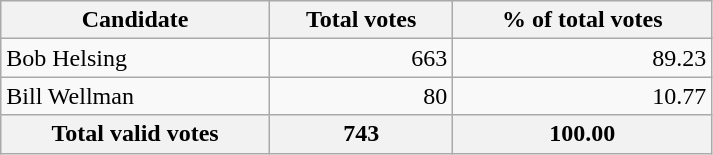<table style="width:475px;" class="wikitable">
<tr bgcolor="#EEEEEE">
<th align="left">Candidate</th>
<th align="right">Total votes</th>
<th align="right">% of total votes</th>
</tr>
<tr>
<td align="left">Bob Helsing</td>
<td align="right">663</td>
<td align="right">89.23</td>
</tr>
<tr>
<td align="left">Bill Wellman</td>
<td align="right">80</td>
<td align="right">10.77</td>
</tr>
<tr bgcolor="#EEEEEE">
<th align="left">Total valid votes</th>
<th align="right"><strong>743</strong></th>
<th align="right"><strong>100.00</strong></th>
</tr>
</table>
